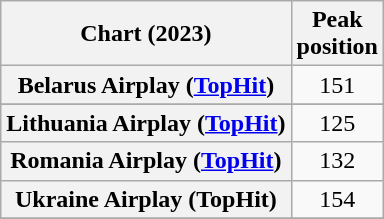<table class="wikitable sortable plainrowheaders" style="text-align:center">
<tr>
<th scope="col">Chart (2023)</th>
<th scope="col">Peak<br>position</th>
</tr>
<tr>
<th scope="row">Belarus Airplay (<a href='#'>TopHit</a>)</th>
<td>151</td>
</tr>
<tr>
</tr>
<tr>
<th scope="row">Lithuania Airplay (<a href='#'>TopHit</a>)</th>
<td>125</td>
</tr>
<tr>
<th scope="row">Romania Airplay (<a href='#'>TopHit</a>)</th>
<td>132</td>
</tr>
<tr>
<th scope="row">Ukraine Airplay (TopHit)</th>
<td>154</td>
</tr>
<tr>
</tr>
</table>
